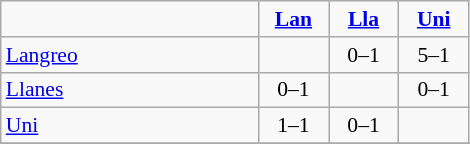<table style="font-size: 90%; text-align: center" class="wikitable">
<tr>
<td width=165></td>
<td align="center" width=40><strong><a href='#'>Lan</a></strong></td>
<td width=40><strong><a href='#'>Lla</a></strong></td>
<td width=40><strong><a href='#'>Uni</a></strong></td>
</tr>
<tr>
<td align=left><a href='#'>Langreo</a></td>
<td></td>
<td> 0–1</td>
<td> 5–1</td>
</tr>
<tr>
<td align=left><a href='#'>Llanes</a></td>
<td> 0–1</td>
<td></td>
<td> 0–1</td>
</tr>
<tr>
<td align=left><a href='#'>Uni</a></td>
<td> 1–1</td>
<td> 0–1</td>
<td></td>
</tr>
<tr>
</tr>
</table>
